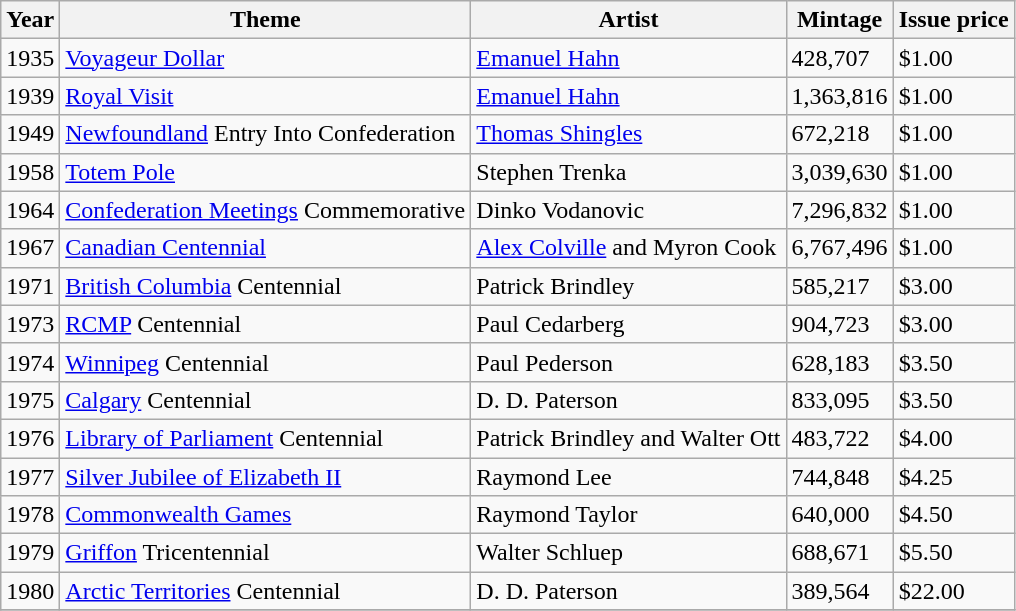<table class="wikitable">
<tr>
<th>Year</th>
<th>Theme</th>
<th>Artist</th>
<th>Mintage</th>
<th>Issue price</th>
</tr>
<tr>
<td>1935</td>
<td><a href='#'>Voyageur Dollar</a></td>
<td><a href='#'>Emanuel Hahn</a></td>
<td>428,707</td>
<td>$1.00</td>
</tr>
<tr>
<td>1939</td>
<td><a href='#'>Royal Visit</a></td>
<td><a href='#'>Emanuel Hahn</a></td>
<td>1,363,816</td>
<td>$1.00</td>
</tr>
<tr>
<td>1949</td>
<td><a href='#'>Newfoundland</a> Entry Into Confederation</td>
<td><a href='#'>Thomas Shingles</a></td>
<td>672,218</td>
<td>$1.00</td>
</tr>
<tr>
<td>1958</td>
<td><a href='#'>Totem Pole</a></td>
<td>Stephen Trenka</td>
<td>3,039,630</td>
<td>$1.00</td>
</tr>
<tr>
<td>1964</td>
<td><a href='#'>Confederation Meetings</a> Commemorative</td>
<td>Dinko Vodanovic</td>
<td>7,296,832</td>
<td>$1.00</td>
</tr>
<tr>
<td>1967</td>
<td><a href='#'>Canadian Centennial</a></td>
<td><a href='#'>Alex Colville</a> and Myron Cook</td>
<td>6,767,496</td>
<td>$1.00</td>
</tr>
<tr>
<td>1971</td>
<td><a href='#'>British Columbia</a> Centennial</td>
<td>Patrick Brindley</td>
<td>585,217</td>
<td>$3.00</td>
</tr>
<tr>
<td>1973</td>
<td><a href='#'>RCMP</a> Centennial</td>
<td>Paul Cedarberg</td>
<td>904,723</td>
<td>$3.00</td>
</tr>
<tr>
<td>1974</td>
<td><a href='#'>Winnipeg</a> Centennial</td>
<td>Paul Pederson</td>
<td>628,183</td>
<td>$3.50</td>
</tr>
<tr>
<td>1975</td>
<td><a href='#'>Calgary</a> Centennial</td>
<td>D. D. Paterson</td>
<td>833,095</td>
<td>$3.50</td>
</tr>
<tr>
<td>1976</td>
<td><a href='#'>Library of Parliament</a> Centennial</td>
<td>Patrick Brindley and Walter Ott</td>
<td>483,722</td>
<td>$4.00</td>
</tr>
<tr>
<td>1977</td>
<td><a href='#'>Silver Jubilee of Elizabeth II</a></td>
<td>Raymond Lee</td>
<td>744,848</td>
<td>$4.25</td>
</tr>
<tr>
<td>1978</td>
<td><a href='#'>Commonwealth Games</a></td>
<td>Raymond Taylor</td>
<td>640,000</td>
<td>$4.50</td>
</tr>
<tr>
<td>1979</td>
<td><a href='#'>Griffon</a> Tricentennial</td>
<td>Walter Schluep</td>
<td>688,671</td>
<td>$5.50</td>
</tr>
<tr>
<td>1980</td>
<td><a href='#'>Arctic Territories</a> Centennial</td>
<td>D. D. Paterson</td>
<td>389,564</td>
<td>$22.00</td>
</tr>
<tr>
</tr>
</table>
